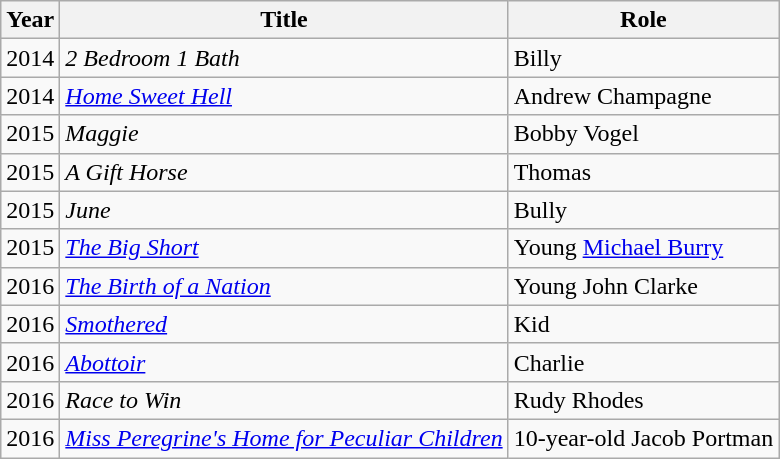<table class="wikitable">
<tr>
<th>Year</th>
<th>Title</th>
<th>Role</th>
</tr>
<tr>
<td>2014</td>
<td><em>2 Bedroom 1 Bath</em></td>
<td>Billy</td>
</tr>
<tr>
<td>2014</td>
<td><em><a href='#'>Home Sweet Hell</a></em></td>
<td>Andrew Champagne</td>
</tr>
<tr>
<td>2015</td>
<td><em>Maggie</em></td>
<td>Bobby Vogel</td>
</tr>
<tr>
<td>2015</td>
<td><em>A Gift Horse</em></td>
<td>Thomas</td>
</tr>
<tr>
<td>2015</td>
<td><em>June</em></td>
<td>Bully</td>
</tr>
<tr>
<td>2015</td>
<td><a href='#'><em>The Big Short</em></a></td>
<td>Young <a href='#'>Michael Burry</a></td>
</tr>
<tr>
<td>2016</td>
<td><em><a href='#'>The Birth of a Nation</a></em></td>
<td>Young John Clarke</td>
</tr>
<tr>
<td>2016</td>
<td><a href='#'><em>Smothered</em></a></td>
<td>Kid</td>
</tr>
<tr>
<td>2016</td>
<td><a href='#'><em>Abottoir</em></a></td>
<td>Charlie</td>
</tr>
<tr>
<td>2016</td>
<td><em>Race to Win</em></td>
<td>Rudy Rhodes</td>
</tr>
<tr>
<td>2016</td>
<td><a href='#'><em>Miss Peregrine's Home for Peculiar Children</em></a></td>
<td>10-year-old Jacob Portman</td>
</tr>
</table>
